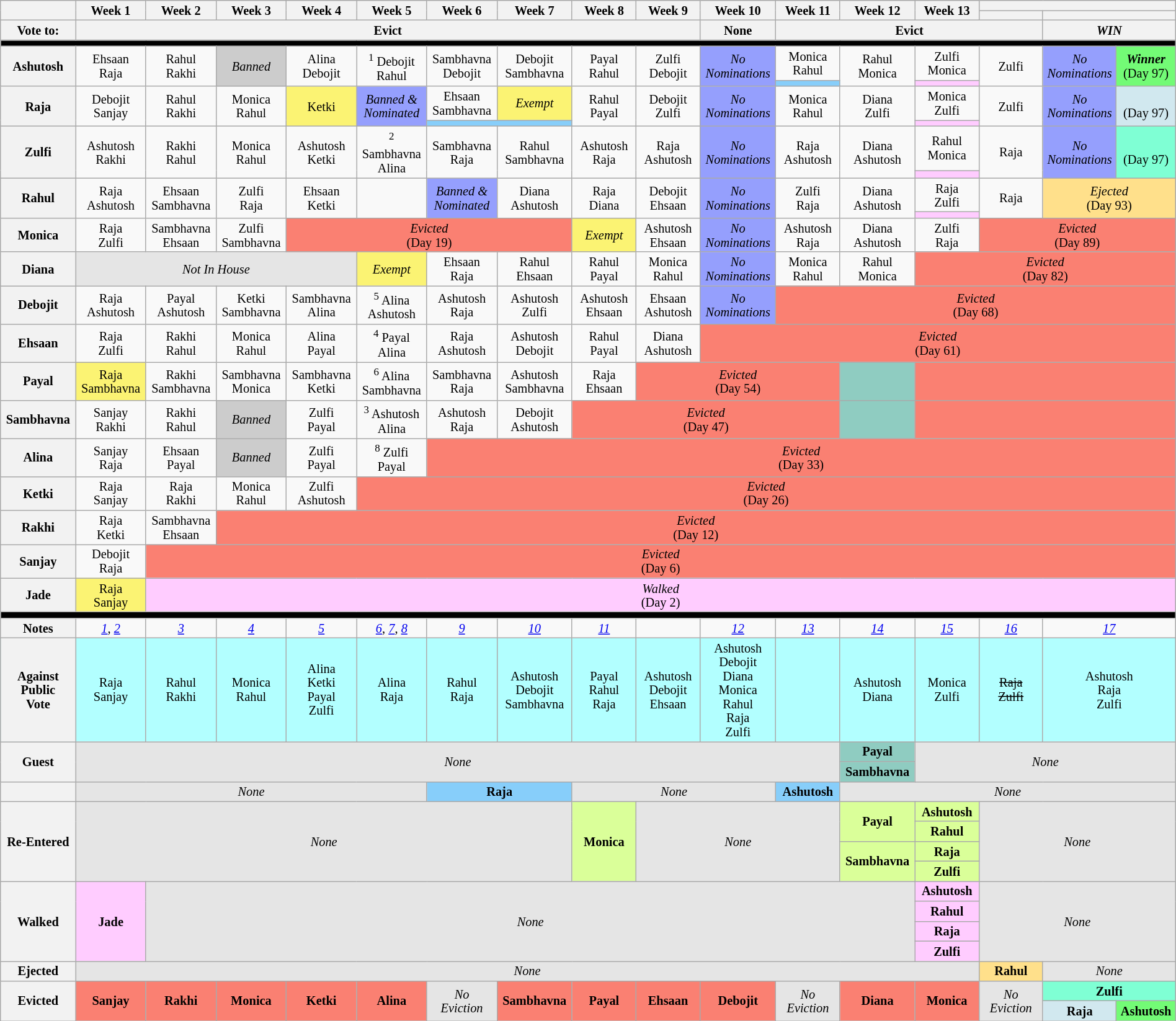<table class="wikitable" style="text-align:center; width:100%; font-size:85%; line-height:15px;">
<tr>
<th rowspan="2" style="width: 5%;"></th>
<th rowspan="2" style="width: 5%;">Week 1</th>
<th rowspan="2" style="width: 5%;">Week 2</th>
<th rowspan="2" style="width: 5%;">Week 3</th>
<th rowspan="2" style="width: 5%;">Week 4</th>
<th rowspan="2" style="width: 5%;">Week 5</th>
<th rowspan="2" style="width: 5%;">Week 6</th>
<th rowspan="2" style="width: 5%;">Week 7</th>
<th rowspan="2" style="width: 5%;">Week 8</th>
<th rowspan="2" style="width: 5%;">Week 9</th>
<th rowspan="2" style="width: 5%;">Week 10</th>
<th rowspan="2" style="width: 5%;">Week 11</th>
<th rowspan="2" style="width: 5%;">Week 12</th>
<th rowspan="2" style="width: 5%;">Week 13</th>
<th colspan="3" style="width: 5%;" style="background:gold;"></th>
</tr>
<tr>
<th style="width:5%;"></th>
<th colspan="2" style="width:5%;" style="background:gold;"></th>
</tr>
<tr>
<th>Vote to:</th>
<th colspan="9">Evict</th>
<th>None</th>
<th colspan="4">Evict</th>
<th colspan="2"><em>WIN</em></th>
</tr>
<tr>
<th colspan="17" style="background:#000;"></th>
</tr>
<tr>
<th rowspan="2">Ashutosh</th>
<td rowspan="2">Ehsaan<br>Raja</td>
<td rowspan="2">Rahul<br>Rakhi</td>
<td rowspan="2" style="background:#ccc;"><em>Banned</em></td>
<td rowspan="2">Alina<br>Debojit</td>
<td rowspan="2"><sup>1</sup> Debojit<br>Rahul</td>
<td rowspan="2">Sambhavna<br>Debojit</td>
<td rowspan="2">Debojit<br>Sambhavna</td>
<td rowspan="2">Payal<br>Rahul</td>
<td rowspan="2">Zulfi<br>Debojit</td>
<td rowspan="2" style="background:#959FFD;"><em>No<br>Nominations</em></td>
<td>Monica<br>Rahul</td>
<td rowspan="2">Rahul<br>Monica</td>
<td>Zulfi<br>Monica</td>
<td rowspan="2">Zulfi</td>
<td rowspan="2" style="background:#959FFD;"><em>No<br>Nominations</em></td>
<td rowspan="2" style="background:#73FB76;"><strong><em>Winner</em></strong><br>(Day 97)</td>
</tr>
<tr>
<td style="background:#87CEFA;"></td>
<td style="background:#fcf;"></td>
</tr>
<tr>
<th rowspan="2">Raja</th>
<td rowspan="2">Debojit<br>Sanjay</td>
<td rowspan="2">Rahul<br>Rakhi</td>
<td rowspan="2">Monica<br>Rahul</td>
<td rowspan="2" style="background:#FBF373;">Ketki</td>
<td rowspan="2" style="background:#959FFD;"><em>Banned & Nominated</em></td>
<td>Ehsaan<br>Sambhavna</td>
<td style="background:#FBF373;"><em>Exempt</em></td>
<td rowspan="2">Rahul<br>Payal</td>
<td rowspan="2">Debojit<br>Zulfi</td>
<td rowspan="2" style="background:#959FFD;"><em>No<br>Nominations</em></td>
<td rowspan="2">Monica<br>Rahul</td>
<td rowspan="2">Diana<br>Zulfi</td>
<td>Monica<br>Zulfi</td>
<td rowspan="2">Zulfi</td>
<td rowspan="2" style="background:#959FFD;"><em>No<br>Nominations</em></td>
<td rowspan="2" style="background:#D1E8EF;"><br>(Day 97)</td>
</tr>
<tr>
<td colspan="2" style="background:#87CEFA;"></td>
<td style="background:#fcf;"></td>
</tr>
<tr>
<th rowspan="2">Zulfi</th>
<td rowspan="2">Ashutosh<br>Rakhi</td>
<td rowspan="2">Rakhi<br>Rahul</td>
<td rowspan="2">Monica<br>Rahul</td>
<td rowspan="2">Ashutosh<br>Ketki</td>
<td rowspan="2"><sup>2</sup> Sambhavna<br>Alina</td>
<td rowspan="2">Sambhavna<br>Raja</td>
<td rowspan="2">Rahul<br>Sambhavna</td>
<td rowspan="2">Ashutosh<br>Raja</td>
<td rowspan="2">Raja<br>Ashutosh</td>
<td rowspan="2" style="background:#959FFD;"><em>No<br>Nominations</em></td>
<td rowspan="2">Raja<br>Ashutosh</td>
<td rowspan="2">Diana<br>Ashutosh</td>
<td>Rahul<br>Monica</td>
<td rowspan="2">Raja</td>
<td rowspan="2" style="background:#959FFD;"><em>No<br>Nominations</em></td>
<td rowspan="2" style="background:#7FFFD4;"><br>(Day 97)</td>
</tr>
<tr>
<td style="background:#fcf;"></td>
</tr>
<tr>
<th rowspan="2">Rahul</th>
<td rowspan="2">Raja<br>Ashutosh</td>
<td rowspan="2">Ehsaan<br>Sambhavna</td>
<td rowspan="2">Zulfi<br>Raja</td>
<td rowspan="2">Ehsaan<br>Ketki</td>
<td rowspan="2"></td>
<td rowspan="2" style="background:#959FFD;"><em>Banned & Nominated</em></td>
<td rowspan="2">Diana<br>Ashutosh</td>
<td rowspan="2">Raja<br>Diana</td>
<td rowspan="2">Debojit<br>Ehsaan</td>
<td rowspan="2" style="background:#959FFD;"><em>No<br>Nominations</em></td>
<td rowspan="2">Zulfi<br>Raja</td>
<td rowspan="2">Diana<br>Ashutosh</td>
<td>Raja<br>Zulfi</td>
<td rowspan="2">Raja</td>
<td colspan="2" rowspan="2" style="background:#FFE08B;"><em>Ejected</em><br>(Day 93)</td>
</tr>
<tr>
<td style="background:#fcf;"></td>
</tr>
<tr>
<th>Monica</th>
<td>Raja<br>Zulfi</td>
<td>Sambhavna<br>Ehsaan</td>
<td>Zulfi<br>Sambhavna</td>
<td colspan="4" style="background:#FA8072;"><em>Evicted</em><br>(Day 19)</td>
<td style="background:#FBF373;"><em>Exempt</em></td>
<td>Ashutosh<br>Ehsaan</td>
<td style="background:#959FFD;"><em>No<br>Nominations</em></td>
<td>Ashutosh<br>Raja</td>
<td>Diana<br>Ashutosh</td>
<td>Zulfi<br>Raja</td>
<td colspan="3" style="background:#FA8072;"><em>Evicted</em><br>(Day 89)</td>
</tr>
<tr>
<th>Diana</th>
<td colspan="4" style="background:#E5E5E5;"><em>Not In House</em></td>
<td style="background:#FBF373;"><em>Exempt</em></td>
<td>Ehsaan<br>Raja</td>
<td>Rahul<br>Ehsaan</td>
<td>Rahul<br>Payal</td>
<td>Monica<br>Rahul</td>
<td style="background:#959FFD;"><em>No<br>Nominations</em></td>
<td>Monica<br>Rahul</td>
<td>Rahul<br>Monica</td>
<td colspan="4" style="background:#FA8072;"><em>Evicted</em><br>(Day 82)</td>
</tr>
<tr>
<th>Debojit</th>
<td>Raja<br>Ashutosh</td>
<td>Payal<br>Ashutosh</td>
<td>Ketki<br>Sambhavna</td>
<td>Sambhavna<br>Alina</td>
<td><sup>5</sup> Alina<br>Ashutosh</td>
<td>Ashutosh<br>Raja</td>
<td>Ashutosh<br>Zulfi</td>
<td>Ashutosh<br>Ehsaan</td>
<td>Ehsaan<br>Ashutosh</td>
<td style="background:#959FFD;"><em>No<br>Nominations</em></td>
<td colspan="6" style="background:#FA8072;"><em>Evicted</em><br>(Day 68)</td>
</tr>
<tr>
<th>Ehsaan</th>
<td>Raja<br>Zulfi</td>
<td>Rakhi<br>Rahul</td>
<td>Monica<br>Rahul</td>
<td>Alina<br>Payal</td>
<td><sup>4</sup> Payal<br>Alina</td>
<td>Raja<br>Ashutosh</td>
<td>Ashutosh<br>Debojit</td>
<td>Rahul<br>Payal</td>
<td>Diana<br>Ashutosh</td>
<td colspan="7" style="background:#FA8072;"><em>Evicted</em><br>(Day 61)</td>
</tr>
<tr>
<th>Payal</th>
<td style="background:#FBF373;">Raja<br>Sambhavna</td>
<td>Rakhi<br>Sambhavna</td>
<td>Sambhavna<br>Monica</td>
<td>Sambhavna<br>Ketki</td>
<td><sup>6</sup> Alina<br>Sambhavna</td>
<td>Sambhavna<br>Raja</td>
<td>Ashutosh<br>Sambhavna</td>
<td>Raja<br>Ehsaan</td>
<td colspan="3" style="background:#FA8072;"><em>Evicted</em><br>(Day 54)</td>
<td style="background:#8FCCC1;"></td>
<td colspan="4" style="background:#FA8072;"></td>
</tr>
<tr>
<th>Sambhavna</th>
<td>Sanjay<br>Rakhi</td>
<td>Rakhi<br>Rahul</td>
<td style="background:#ccc;"><em>Banned</em></td>
<td>Zulfi<br>Payal</td>
<td><sup>3</sup> Ashutosh<br>Alina</td>
<td>Ashutosh<br>Raja</td>
<td>Debojit<br>Ashutosh</td>
<td colspan="4" style="background:#FA8072;"><em>Evicted</em><br>(Day 47)</td>
<td style="background:#8FCCC1;"></td>
<td colspan="4" style="background:#FA8072;"></td>
</tr>
<tr>
<th>Alina</th>
<td>Sanjay<br>Raja</td>
<td>Ehsaan<br>Payal</td>
<td style="background:#ccc;"><em>Banned</em></td>
<td>Zulfi<br>Payal</td>
<td><sup>8</sup> Zulfi<br>Payal</td>
<td colspan="11" style="background:#FA8072;"><em>Evicted</em><br>(Day 33)</td>
</tr>
<tr>
<th>Ketki</th>
<td>Raja<br>Sanjay</td>
<td>Raja<br>Rakhi</td>
<td>Monica<br>Rahul</td>
<td>Zulfi<br>Ashutosh</td>
<td colspan="12" style="background:#FA8072;"><em>Evicted</em><br>(Day 26)</td>
</tr>
<tr>
<th>Rakhi</th>
<td>Raja<br>Ketki</td>
<td>Sambhavna<br>Ehsaan</td>
<td colspan="14" style="background:#FA8072;"><em>Evicted</em><br>(Day 12)</td>
</tr>
<tr>
<th>Sanjay</th>
<td>Debojit<br>Raja</td>
<td colspan="15" style="background:#FA8072;"><em>Evicted</em><br>(Day 6)</td>
</tr>
<tr>
<th>Jade</th>
<td style="background:#FBF373;">Raja<br>Sanjay</td>
<td colspan="15" style="background:#fcf;"><em>Walked</em><br>(Day 2)</td>
</tr>
<tr>
<th colspan="17" style="background:#000;"></th>
</tr>
<tr>
<th>Notes</th>
<td><em><a href='#'>1</a></em>, <em><a href='#'>2</a></em></td>
<td><em><a href='#'>3</a></em></td>
<td><em><a href='#'>4</a></em></td>
<td><em><a href='#'>5</a></em></td>
<td><em><a href='#'>6</a></em>, <em><a href='#'>7</a></em>, <em><a href='#'>8</a></em></td>
<td><em><a href='#'>9</a></em></td>
<td><em><a href='#'>10</a></em></td>
<td><em><a href='#'>11</a></em></td>
<td></td>
<td><em><a href='#'>12</a></em></td>
<td><em><a href='#'>13</a></em></td>
<td><em><a href='#'>14</a></em></td>
<td><em><a href='#'>15</a></em></td>
<td><em><a href='#'>16</a></em></td>
<td colspan="2"><em><a href='#'>17</a></em></td>
</tr>
<tr style="background:#B2FFFF" |>
<th>Against<br>Public<br>Vote</th>
<td>Raja<br>Sanjay</td>
<td>Rahul<br>Rakhi</td>
<td>Monica<br>Rahul</td>
<td>Alina<br>Ketki<br>Payal<br>Zulfi</td>
<td>Alina<br>Raja</td>
<td>Rahul<br>Raja</td>
<td>Ashutosh<br>Debojit<br>Sambhavna</td>
<td>Payal<br>Rahul<br>Raja</td>
<td>Ashutosh<br>Debojit<br>Ehsaan</td>
<td>Ashutosh<br>Debojit<br>Diana<br>Monica<br>Rahul<br>Raja<br>Zulfi</td>
<td></td>
<td>Ashutosh<br>Diana</td>
<td>Monica<br>Zulfi</td>
<td><s>Raja<br>Zulfi</s></td>
<td colspan="2">Ashutosh<br>Raja<br>Zulfi</td>
</tr>
<tr>
<th rowspan="2">Guest</th>
<td colspan="11" rowspan="2" style="background:#E5E5E5;"><em>None</em></td>
<td style="background:#8FCCC1;"><strong>Payal</strong></td>
<td colspan="4" rowspan="2" style="background:#E5E5E5;"><em>None</em></td>
</tr>
<tr>
<td style="background:#8FCCC1;"><strong>Sambhavna</strong></td>
</tr>
<tr>
<th></th>
<td colspan="5" style="background:#E5E5E5;"><em>None</em></td>
<td colspan="2" style="background:#87CEFA;"><strong>Raja</strong></td>
<td colspan="3" style="background:#E5E5E5;"><em>None</em></td>
<td style="background:#87CEFA;"><strong>Ashutosh</strong></td>
<td colspan="5" style="background:#E5E5E5;"><em>None</em></td>
</tr>
<tr>
<th rowspan="4">Re-Entered</th>
<td colspan="7" rowspan="4" style="background:#E5E5E5;"><em>None</em></td>
<td rowspan="4" style="background:#DAFF99"><strong>Monica</strong></td>
<td colspan="3" rowspan="4" style="background:#E5E5E5;"><em>None</em></td>
<td rowspan="2" style="background:#DAFF99"><strong>Payal</strong></td>
<td style="background:#DAFF99"><strong>Ashutosh</strong></td>
<td colspan="3" rowspan="4" style="background:#E5E5E5;"><em>None</em></td>
</tr>
<tr>
<td style="background:#DAFF99"><strong>Rahul</strong></td>
</tr>
<tr>
<td rowspan="2" style="background:#DAFF99"><strong>Sambhavna</strong></td>
<td style="background:#DAFF99"><strong>Raja</strong></td>
</tr>
<tr>
<td style="background:#DAFF99"><strong>Zulfi</strong></td>
</tr>
<tr>
<th rowspan="4">Walked</th>
<td rowspan="4" style="background:#fcf"><strong>Jade</strong></td>
<td colspan="11" rowspan="4" style="background:#E5E5E5;"><em>None</em></td>
<td style="background:#fcf"><strong>Ashutosh</strong></td>
<td colspan="3" rowspan="4" style="background:#E5E5E5;"><em>None</em></td>
</tr>
<tr>
<td style="background:#fcf"><strong>Rahul</strong></td>
</tr>
<tr>
<td style="background:#fcf"><strong>Raja</strong></td>
</tr>
<tr>
<td style="background:#fcf"><strong>Zulfi</strong></td>
</tr>
<tr>
<th>Ejected</th>
<td colspan="13" style="background:#E5E5E5;"><em>None</em></td>
<td style="background:#FFE08B"><strong>Rahul</strong></td>
<td colspan="2" style="background:#E5E5E5;"><em>None</em></td>
</tr>
<tr>
<th rowspan="2">Evicted</th>
<td rowspan="2" style="background:#FA8072"><strong>Sanjay</strong></td>
<td rowspan="2" style="background:#FA8072"><strong>Rakhi</strong></td>
<td rowspan="2" style="background:#FA8072"><strong>Monica</strong></td>
<td rowspan="2" style="background:#FA8072"><strong>Ketki</strong></td>
<td rowspan="2" style="background:#FA8072"><strong>Alina</strong></td>
<td rowspan="2" style="background:#E5E5E5"><em>No<br>Eviction</em></td>
<td rowspan="2" style="background:#FA8072"><strong>Sambhavna</strong></td>
<td rowspan="2" style="background:#FA8072"><strong>Payal</strong></td>
<td rowspan="2" style="background:#FA8072"><strong>Ehsaan</strong></td>
<td rowspan="2" style="background:#FA8072"><strong>Debojit</strong></td>
<td rowspan="2" style="background:#E5E5E5"><em>No<br>Eviction</em></td>
<td rowspan="2" style="background:#FA8072"><strong>Diana</strong></td>
<td rowspan="2" style="background:#FA8072"><strong>Monica</strong></td>
<td rowspan="2" style="background:#E5E5E5"><em>No<br>Eviction</em></td>
<td colspan="2" style="background:#7FFFD4"><strong>Zulfi</strong></td>
</tr>
<tr>
<td style="background:#D1E8EF"><strong>Raja</strong></td>
<td style="background:#73FB76"><strong>Ashutosh</strong></td>
</tr>
</table>
